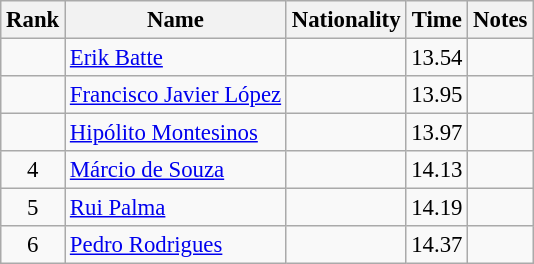<table class="wikitable sortable" style="text-align:center;font-size:95%">
<tr>
<th>Rank</th>
<th>Name</th>
<th>Nationality</th>
<th>Time</th>
<th>Notes</th>
</tr>
<tr>
<td></td>
<td align=left><a href='#'>Erik Batte</a></td>
<td align=left></td>
<td>13.54</td>
<td></td>
</tr>
<tr>
<td></td>
<td align=left><a href='#'>Francisco Javier López</a></td>
<td align=left></td>
<td>13.95</td>
<td></td>
</tr>
<tr>
<td></td>
<td align=left><a href='#'>Hipólito Montesinos</a></td>
<td align=left></td>
<td>13.97</td>
<td></td>
</tr>
<tr>
<td>4</td>
<td align=left><a href='#'>Márcio de Souza</a></td>
<td align=left></td>
<td>14.13</td>
<td></td>
</tr>
<tr>
<td>5</td>
<td align=left><a href='#'>Rui Palma</a></td>
<td align=left></td>
<td>14.19</td>
<td></td>
</tr>
<tr>
<td>6</td>
<td align=left><a href='#'>Pedro Rodrigues</a></td>
<td align=left></td>
<td>14.37</td>
<td></td>
</tr>
</table>
